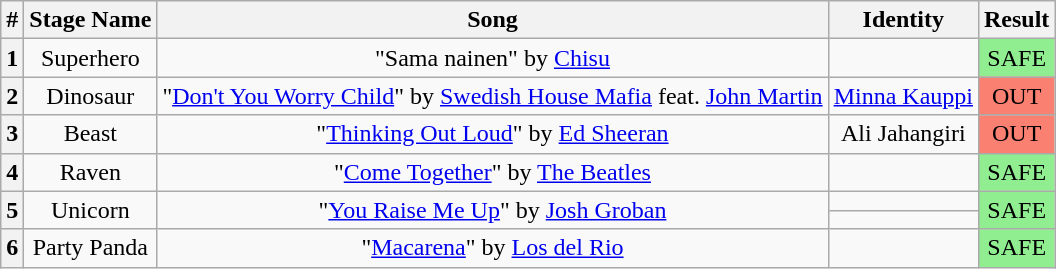<table class="wikitable plainrowheaders" style="text-align: center;">
<tr>
<th>#</th>
<th>Stage Name</th>
<th>Song</th>
<th>Identity</th>
<th>Result</th>
</tr>
<tr>
<th>1</th>
<td>Superhero</td>
<td>"Sama nainen" by <a href='#'>Chisu</a></td>
<td></td>
<td bgcolor=lightgreen>SAFE</td>
</tr>
<tr>
<th>2</th>
<td>Dinosaur</td>
<td>"<a href='#'>Don't You Worry Child</a>" by <a href='#'>Swedish House Mafia</a> feat. <a href='#'>John Martin</a></td>
<td><a href='#'>Minna Kauppi</a></td>
<td bgcolor=salmon>OUT</td>
</tr>
<tr>
<th>3</th>
<td>Beast</td>
<td>"<a href='#'>Thinking Out Loud</a>" by <a href='#'>Ed Sheeran</a></td>
<td>Ali Jahangiri</td>
<td bgcolor=salmon>OUT</td>
</tr>
<tr>
<th>4</th>
<td>Raven</td>
<td>"<a href='#'>Come Together</a>" by <a href='#'>The Beatles</a></td>
<td></td>
<td bgcolor=lightgreen>SAFE</td>
</tr>
<tr>
<th rowspan="2">5</th>
<td rowspan="2">Unicorn</td>
<td rowspan="2">"<a href='#'>You Raise Me Up</a>" by <a href='#'>Josh Groban</a></td>
<td></td>
<td rowspan="2" bgcolor=lightgreen>SAFE</td>
</tr>
<tr>
<td></td>
</tr>
<tr>
<th>6</th>
<td>Party Panda</td>
<td>"<a href='#'>Macarena</a>" by <a href='#'>Los del Rio</a></td>
<td></td>
<td bgcolor=lightgreen>SAFE</td>
</tr>
</table>
